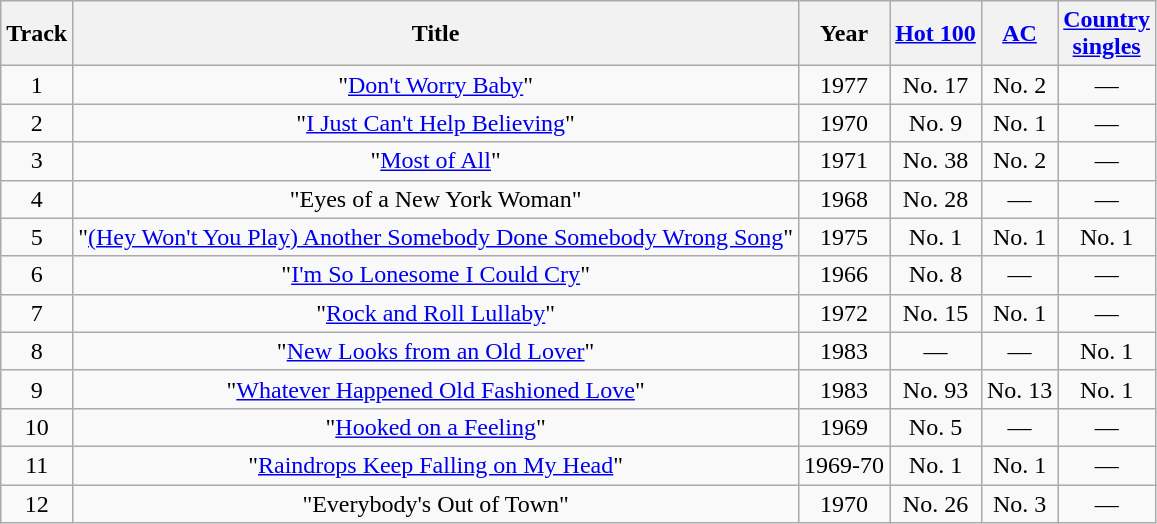<table style="text-align:center;" class="wikitable sortable">
<tr>
<th>Track</th>
<th>Title</th>
<th>Year</th>
<th><a href='#'>Hot 100</a></th>
<th><a href='#'>AC</a></th>
<th><a href='#'>Country <br> singles</a></th>
</tr>
<tr>
<td>1</td>
<td>"<a href='#'>Don't Worry Baby</a>"</td>
<td>1977</td>
<td>No. 17</td>
<td>No. 2</td>
<td>—</td>
</tr>
<tr>
<td>2</td>
<td>"<a href='#'>I Just Can't Help Believing</a>"</td>
<td>1970</td>
<td>No. 9</td>
<td>No. 1</td>
<td>—</td>
</tr>
<tr>
<td>3</td>
<td>"<a href='#'>Most of All</a>"</td>
<td>1971</td>
<td>No. 38</td>
<td>No. 2</td>
<td>—</td>
</tr>
<tr>
<td>4</td>
<td>"Eyes of a New York Woman"</td>
<td>1968</td>
<td>No. 28</td>
<td>—</td>
<td>—</td>
</tr>
<tr>
<td>5</td>
<td>"<a href='#'>(Hey Won't You Play) Another Somebody Done Somebody Wrong Song</a>"</td>
<td>1975</td>
<td>No. 1</td>
<td>No. 1</td>
<td>No. 1</td>
</tr>
<tr>
<td>6</td>
<td>"<a href='#'>I'm So Lonesome I Could Cry</a>"</td>
<td>1966</td>
<td>No. 8</td>
<td>—</td>
<td>—</td>
</tr>
<tr>
<td>7</td>
<td>"<a href='#'>Rock and Roll Lullaby</a>"</td>
<td>1972</td>
<td>No. 15</td>
<td>No. 1</td>
<td>—</td>
</tr>
<tr>
<td>8</td>
<td>"<a href='#'>New Looks from an Old Lover</a>"</td>
<td>1983</td>
<td>—</td>
<td>—</td>
<td>No. 1</td>
</tr>
<tr>
<td>9</td>
<td>"<a href='#'>Whatever Happened Old Fashioned Love</a>"</td>
<td>1983</td>
<td>No. 93</td>
<td>No. 13</td>
<td>No. 1</td>
</tr>
<tr>
<td>10</td>
<td>"<a href='#'>Hooked on a Feeling</a>"</td>
<td>1969</td>
<td>No. 5</td>
<td>—</td>
<td>—</td>
</tr>
<tr>
<td>11</td>
<td>"<a href='#'>Raindrops Keep Falling on My Head</a>"</td>
<td>1969-70</td>
<td>No. 1</td>
<td>No. 1</td>
<td>—</td>
</tr>
<tr>
<td>12</td>
<td>"Everybody's Out of Town"</td>
<td>1970</td>
<td>No. 26</td>
<td>No. 3</td>
<td>—</td>
</tr>
</table>
